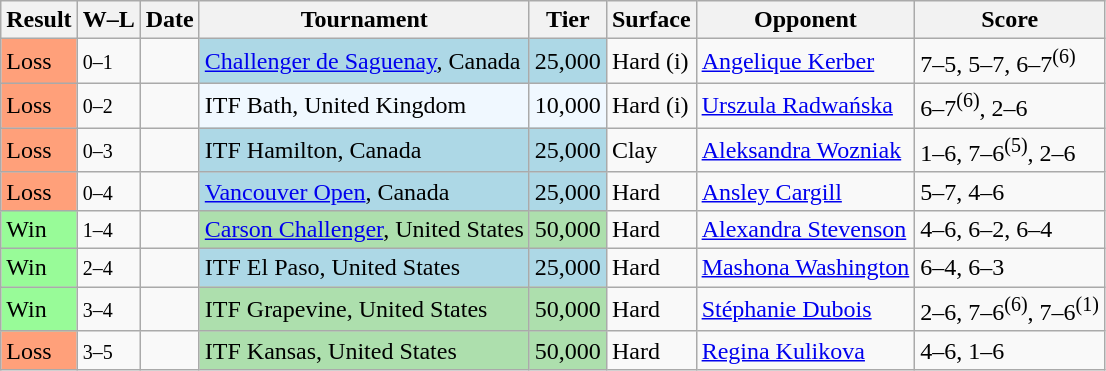<table class="sortable wikitable">
<tr>
<th>Result</th>
<th class="unsortable">W–L</th>
<th>Date</th>
<th>Tournament</th>
<th>Tier</th>
<th>Surface</th>
<th>Opponent</th>
<th class="unsortable">Score</th>
</tr>
<tr>
<td style="background:#ffa07a;">Loss</td>
<td><small>0–1</small></td>
<td></td>
<td style="background:lightblue;"><a href='#'>Challenger de Saguenay</a>, Canada</td>
<td style="background:lightblue;">25,000</td>
<td>Hard (i)</td>
<td> <a href='#'>Angelique Kerber</a></td>
<td>7–5, 5–7, 6–7<sup>(6)</sup></td>
</tr>
<tr>
<td style="background:#ffa07a;">Loss</td>
<td><small>0–2</small></td>
<td></td>
<td style="background:#f0f8ff;">ITF Bath, United Kingdom</td>
<td style="background:#f0f8ff;">10,000</td>
<td>Hard (i)</td>
<td> <a href='#'>Urszula Radwańska</a></td>
<td>6–7<sup>(6)</sup>, 2–6</td>
</tr>
<tr>
<td style="background:#ffa07a;">Loss</td>
<td><small>0–3</small></td>
<td></td>
<td style="background:lightblue;">ITF Hamilton, Canada</td>
<td style="background:lightblue;">25,000</td>
<td>Clay</td>
<td> <a href='#'>Aleksandra Wozniak</a></td>
<td>1–6, 7–6<sup>(5)</sup>, 2–6</td>
</tr>
<tr>
<td style="background:#ffa07a;">Loss</td>
<td><small>0–4</small></td>
<td></td>
<td style="background:lightblue;"><a href='#'>Vancouver Open</a>, Canada</td>
<td style="background:lightblue;">25,000</td>
<td>Hard</td>
<td> <a href='#'>Ansley Cargill</a></td>
<td>5–7, 4–6</td>
</tr>
<tr>
<td style="background:#98fb98;">Win</td>
<td><small>1–4</small></td>
<td></td>
<td style="background:#addfad;"><a href='#'>Carson Challenger</a>, United States</td>
<td style="background:#addfad;">50,000</td>
<td>Hard</td>
<td> <a href='#'>Alexandra Stevenson</a></td>
<td>4–6, 6–2, 6–4</td>
</tr>
<tr>
<td style="background:#98fb98;">Win</td>
<td><small>2–4</small></td>
<td></td>
<td style="background:lightblue;">ITF El Paso, United States</td>
<td style="background:lightblue;">25,000</td>
<td>Hard</td>
<td> <a href='#'>Mashona Washington</a></td>
<td>6–4, 6–3</td>
</tr>
<tr>
<td style="background:#98fb98;">Win</td>
<td><small>3–4</small></td>
<td></td>
<td style="background:#addfad;">ITF Grapevine, United States</td>
<td style="background:#addfad;">50,000</td>
<td>Hard</td>
<td> <a href='#'>Stéphanie Dubois</a></td>
<td>2–6, 7–6<sup>(6)</sup>, 7–6<sup>(1)</sup></td>
</tr>
<tr>
<td style="background:#ffa07a;">Loss</td>
<td><small>3–5</small></td>
<td></td>
<td style="background:#addfad;">ITF Kansas, United States</td>
<td style="background:#addfad;">50,000</td>
<td>Hard</td>
<td> <a href='#'>Regina Kulikova</a></td>
<td>4–6, 1–6</td>
</tr>
</table>
